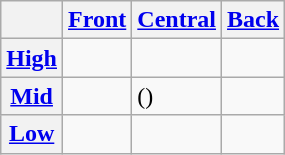<table class="wikitable">
<tr>
<th></th>
<th><a href='#'>Front</a></th>
<th><a href='#'>Central</a></th>
<th><a href='#'>Back</a></th>
</tr>
<tr>
<th><a href='#'>High</a></th>
<td></td>
<td></td>
<td></td>
</tr>
<tr>
<th><a href='#'>Mid</a></th>
<td></td>
<td>()</td>
<td></td>
</tr>
<tr>
<th><a href='#'>Low</a></th>
<td></td>
<td></td>
<td></td>
</tr>
</table>
